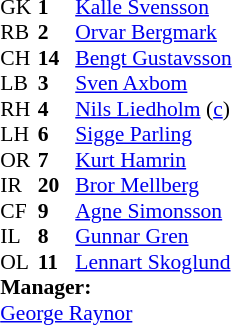<table style="font-size:90%; margin:0.2em auto;" cellspacing="0" cellpadding="0">
<tr>
<th width="25"></th>
<th width="25"></th>
</tr>
<tr>
<td>GK</td>
<td><strong>1</strong></td>
<td><a href='#'>Kalle Svensson</a></td>
</tr>
<tr>
<td>RB</td>
<td><strong>2</strong></td>
<td><a href='#'>Orvar Bergmark</a></td>
</tr>
<tr>
<td>CH</td>
<td><strong>14</strong></td>
<td><a href='#'>Bengt Gustavsson</a></td>
</tr>
<tr>
<td>LB</td>
<td><strong>3</strong></td>
<td><a href='#'>Sven Axbom</a></td>
</tr>
<tr>
<td>RH</td>
<td><strong>4</strong></td>
<td><a href='#'>Nils Liedholm</a> (<a href='#'>c</a>)</td>
</tr>
<tr>
<td>LH</td>
<td><strong>6</strong></td>
<td><a href='#'>Sigge Parling</a></td>
</tr>
<tr>
<td>OR</td>
<td><strong>7</strong></td>
<td><a href='#'>Kurt Hamrin</a></td>
</tr>
<tr>
<td>IR</td>
<td><strong>20</strong></td>
<td><a href='#'>Bror Mellberg</a></td>
</tr>
<tr>
<td>CF</td>
<td><strong>9</strong></td>
<td><a href='#'>Agne Simonsson</a></td>
</tr>
<tr>
<td>IL</td>
<td><strong>8</strong></td>
<td><a href='#'>Gunnar Gren</a></td>
</tr>
<tr>
<td>OL</td>
<td><strong>11</strong></td>
<td><a href='#'>Lennart Skoglund</a></td>
</tr>
<tr>
<td colspan=3><strong>Manager:</strong></td>
</tr>
<tr>
<td colspan=4> <a href='#'>George Raynor</a></td>
</tr>
</table>
